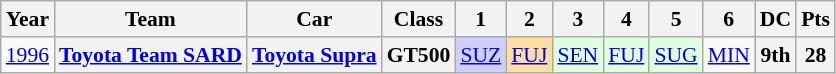<table class="wikitable" style="text-align:center; font-size:90%">
<tr>
<th>Year</th>
<th>Team</th>
<th>Car</th>
<th>Class</th>
<th>1</th>
<th>2</th>
<th>3</th>
<th>4</th>
<th>5</th>
<th>6</th>
<th>DC</th>
<th>Pts</th>
</tr>
<tr>
<td><a href='#'>1996</a></td>
<th><a href='#'>Toyota Team SARD</a></th>
<th><a href='#'>Toyota Supra</a></th>
<th>GT500</th>
<td style="background:#CFCFFF;"><a href='#'>SUZ</a><br></td>
<td style="background:#FFDF9F;"><a href='#'>FUJ</a><br></td>
<td style="background:#DFFFDF;"><a href='#'>SEN</a><br></td>
<td style="background:#DFFFDF;"><a href='#'>FUJ</a><br></td>
<td style="background:#DFFFDF;"><a href='#'>SUG</a><br></td>
<td><a href='#'>MIN</a></td>
<th>9th</th>
<th>28</th>
</tr>
</table>
